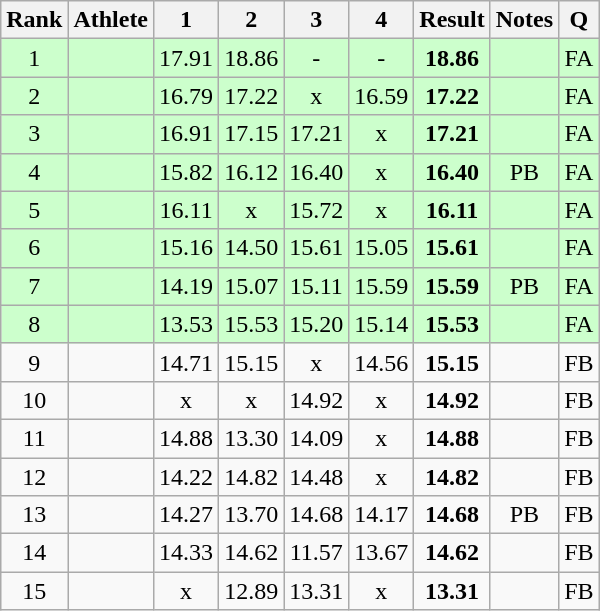<table class="wikitable sortable" style="text-align:center">
<tr>
<th>Rank</th>
<th>Athlete</th>
<th>1</th>
<th>2</th>
<th>3</th>
<th>4</th>
<th>Result</th>
<th>Notes</th>
<th>Q</th>
</tr>
<tr bgcolor=ccffcc>
<td>1</td>
<td align=left></td>
<td>17.91</td>
<td>18.86</td>
<td>-</td>
<td>-</td>
<td><strong>18.86</strong></td>
<td></td>
<td>FA</td>
</tr>
<tr bgcolor=ccffcc>
<td>2</td>
<td align=left></td>
<td>16.79</td>
<td>17.22</td>
<td>x</td>
<td>16.59</td>
<td><strong>17.22</strong></td>
<td></td>
<td>FA</td>
</tr>
<tr bgcolor=ccffcc>
<td>3</td>
<td align=left></td>
<td>16.91</td>
<td>17.15</td>
<td>17.21</td>
<td>x</td>
<td><strong>17.21</strong></td>
<td></td>
<td>FA</td>
</tr>
<tr bgcolor=ccffcc>
<td>4</td>
<td align=left></td>
<td>15.82</td>
<td>16.12</td>
<td>16.40</td>
<td>x</td>
<td><strong>16.40</strong></td>
<td>PB</td>
<td>FA</td>
</tr>
<tr bgcolor=ccffcc>
<td>5</td>
<td align=left></td>
<td>16.11</td>
<td>x</td>
<td>15.72</td>
<td>x</td>
<td><strong>16.11</strong></td>
<td></td>
<td>FA</td>
</tr>
<tr bgcolor=ccffcc>
<td>6</td>
<td align=left></td>
<td>15.16</td>
<td>14.50</td>
<td>15.61</td>
<td>15.05</td>
<td><strong>15.61</strong></td>
<td></td>
<td>FA</td>
</tr>
<tr bgcolor=ccffcc>
<td>7</td>
<td align=left></td>
<td>14.19</td>
<td>15.07</td>
<td>15.11</td>
<td>15.59</td>
<td><strong>15.59</strong></td>
<td>PB</td>
<td>FA</td>
</tr>
<tr bgcolor=ccffcc>
<td>8</td>
<td align=left></td>
<td>13.53</td>
<td>15.53</td>
<td>15.20</td>
<td>15.14</td>
<td><strong>15.53</strong></td>
<td></td>
<td>FA</td>
</tr>
<tr>
<td>9</td>
<td align=left></td>
<td>14.71</td>
<td>15.15</td>
<td>x</td>
<td>14.56</td>
<td><strong>15.15</strong></td>
<td></td>
<td>FB</td>
</tr>
<tr>
<td>10</td>
<td align=left></td>
<td>x</td>
<td>x</td>
<td>14.92</td>
<td>x</td>
<td><strong>14.92</strong></td>
<td></td>
<td>FB</td>
</tr>
<tr>
<td>11</td>
<td align=left></td>
<td>14.88</td>
<td>13.30</td>
<td>14.09</td>
<td>x</td>
<td><strong>14.88</strong></td>
<td></td>
<td>FB</td>
</tr>
<tr>
<td>12</td>
<td align=left></td>
<td>14.22</td>
<td>14.82</td>
<td>14.48</td>
<td>x</td>
<td><strong>14.82</strong></td>
<td></td>
<td>FB</td>
</tr>
<tr>
<td>13</td>
<td align=left></td>
<td>14.27</td>
<td>13.70</td>
<td>14.68</td>
<td>14.17</td>
<td><strong>14.68</strong></td>
<td>PB</td>
<td>FB</td>
</tr>
<tr>
<td>14</td>
<td align=left></td>
<td>14.33</td>
<td>14.62</td>
<td>11.57</td>
<td>13.67</td>
<td><strong>14.62</strong></td>
<td></td>
<td>FB</td>
</tr>
<tr>
<td>15</td>
<td align=left></td>
<td>x</td>
<td>12.89</td>
<td>13.31</td>
<td>x</td>
<td><strong>13.31</strong></td>
<td></td>
<td>FB</td>
</tr>
</table>
